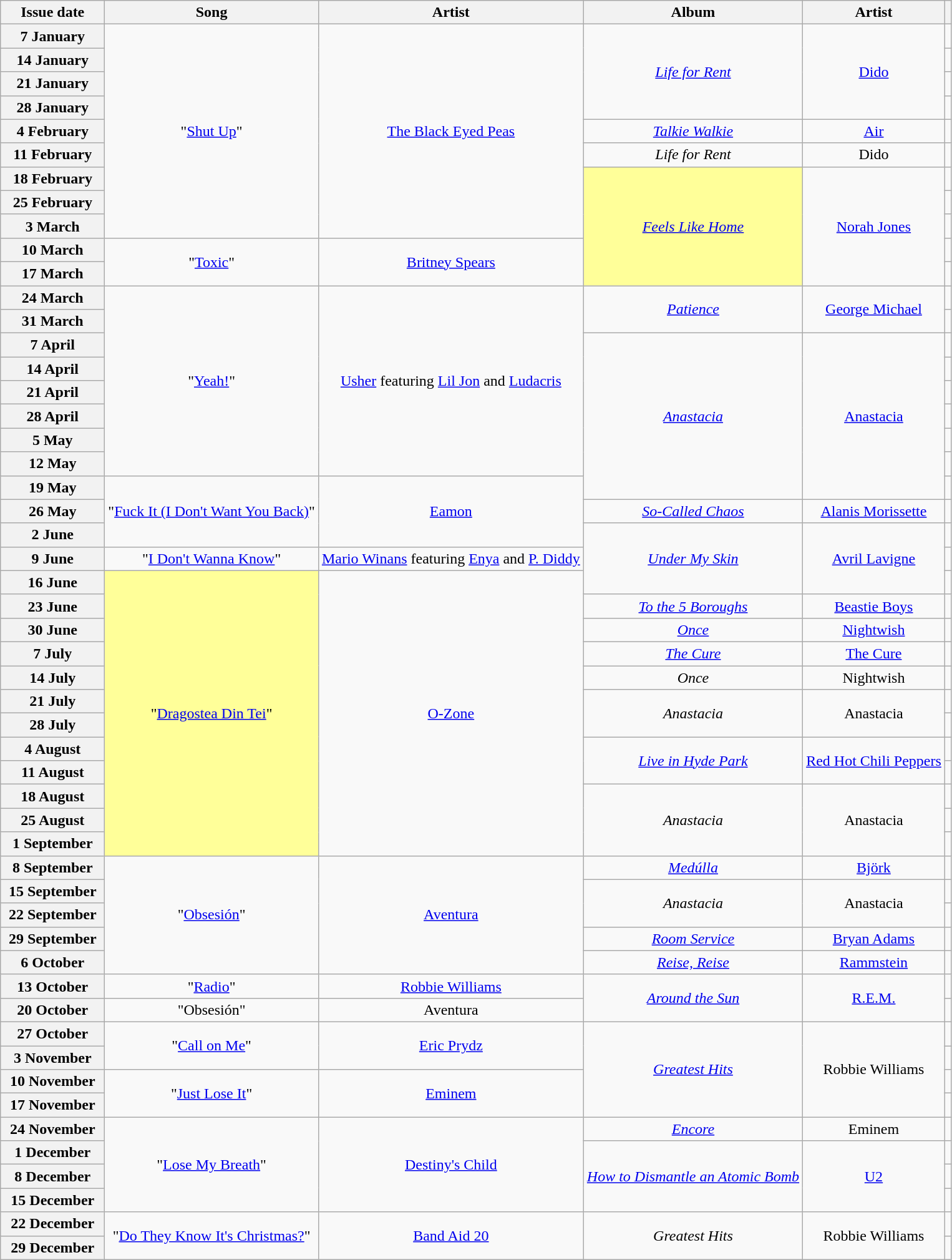<table class="wikitable plainrowheaders" style="text-align:center">
<tr>
<th scope="col" style="width:6.5em;">Issue date</th>
<th scope="col">Song</th>
<th scope="col">Artist</th>
<th scope="col">Album</th>
<th scope="col">Artist</th>
<th scope="col"></th>
</tr>
<tr>
<th scope="row">7 January</th>
<td rowspan="9">"<a href='#'>Shut Up</a>"</td>
<td rowspan="9"><a href='#'>The Black Eyed Peas</a></td>
<td rowspan="4"><em><a href='#'>Life for Rent</a></em></td>
<td rowspan="4"><a href='#'>Dido</a></td>
<td></td>
</tr>
<tr>
<th scope="row">14 January</th>
<td></td>
</tr>
<tr>
<th scope="row">21 January</th>
<td></td>
</tr>
<tr>
<th scope="row">28 January</th>
<td></td>
</tr>
<tr>
<th scope="row">4 February</th>
<td><em><a href='#'>Talkie Walkie</a></em></td>
<td><a href='#'>Air</a></td>
<td></td>
</tr>
<tr>
<th scope="row">11 February</th>
<td><em>Life for Rent</em></td>
<td>Dido</td>
<td></td>
</tr>
<tr>
<th scope="row">18 February</th>
<td bgcolor=#FFFF99 rowspan="5"><em><a href='#'>Feels Like Home</a></em> </td>
<td rowspan="5"><a href='#'>Norah Jones</a></td>
<td></td>
</tr>
<tr>
<th scope="row">25 February</th>
<td></td>
</tr>
<tr>
<th scope="row">3 March</th>
<td></td>
</tr>
<tr>
<th scope="row">10 March</th>
<td rowspan="2">"<a href='#'>Toxic</a>"</td>
<td rowspan="2"><a href='#'>Britney Spears</a></td>
<td></td>
</tr>
<tr>
<th scope="row">17 March</th>
<td></td>
</tr>
<tr>
<th scope="row">24 March</th>
<td rowspan="8">"<a href='#'>Yeah!</a>"</td>
<td rowspan="8"><a href='#'>Usher</a> featuring <a href='#'>Lil Jon</a> and <a href='#'>Ludacris</a></td>
<td rowspan="2"><em><a href='#'>Patience</a></em></td>
<td rowspan="2"><a href='#'>George Michael</a></td>
<td></td>
</tr>
<tr>
<th scope="row">31 March</th>
<td></td>
</tr>
<tr>
<th scope="row">7 April</th>
<td rowspan="7"><em><a href='#'>Anastacia</a></em></td>
<td rowspan="7"><a href='#'>Anastacia</a></td>
<td></td>
</tr>
<tr>
<th scope="row">14 April</th>
<td></td>
</tr>
<tr>
<th scope="row">21 April</th>
<td></td>
</tr>
<tr>
<th scope="row">28 April</th>
<td></td>
</tr>
<tr>
<th scope="row">5 May</th>
<td></td>
</tr>
<tr>
<th scope="row">12 May</th>
<td></td>
</tr>
<tr>
<th scope="row">19 May</th>
<td rowspan="3">"<a href='#'>Fuck It (I Don't Want You Back)</a>"</td>
<td rowspan="3"><a href='#'>Eamon</a></td>
<td></td>
</tr>
<tr>
<th scope="row">26 May</th>
<td><em><a href='#'>So-Called Chaos</a></em></td>
<td><a href='#'>Alanis Morissette</a></td>
<td></td>
</tr>
<tr>
<th scope="row">2 June</th>
<td rowspan="3"><em><a href='#'>Under My Skin</a></em></td>
<td rowspan="3"><a href='#'>Avril Lavigne</a></td>
<td></td>
</tr>
<tr>
<th scope="row">9 June</th>
<td>"<a href='#'>I Don't Wanna Know</a>"</td>
<td><a href='#'>Mario Winans</a> featuring <a href='#'>Enya</a> and <a href='#'>P. Diddy</a></td>
<td></td>
</tr>
<tr>
<th scope="row">16 June</th>
<td bgcolor=#FFFF99 rowspan="12">"<a href='#'>Dragostea Din Tei</a>" </td>
<td rowspan="12"><a href='#'>O-Zone</a></td>
<td></td>
</tr>
<tr>
<th scope="row">23 June</th>
<td><em><a href='#'>To the 5 Boroughs</a></em></td>
<td><a href='#'>Beastie Boys</a></td>
<td></td>
</tr>
<tr>
<th scope="row">30 June</th>
<td><em><a href='#'>Once</a></em></td>
<td><a href='#'>Nightwish</a></td>
<td></td>
</tr>
<tr>
<th scope="row">7 July</th>
<td><em><a href='#'>The Cure</a></em></td>
<td><a href='#'>The Cure</a></td>
<td></td>
</tr>
<tr>
<th scope="row">14 July</th>
<td><em>Once</em></td>
<td>Nightwish</td>
<td></td>
</tr>
<tr>
<th scope="row">21 July</th>
<td rowspan="2"><em>Anastacia</em></td>
<td rowspan="2">Anastacia</td>
<td></td>
</tr>
<tr>
<th scope="row">28 July</th>
<td></td>
</tr>
<tr>
<th scope="row">4 August</th>
<td rowspan="2"><em><a href='#'>Live in Hyde Park</a></em></td>
<td rowspan="2"><a href='#'>Red Hot Chili Peppers</a></td>
<td></td>
</tr>
<tr>
<th scope="row">11 August</th>
<td></td>
</tr>
<tr>
<th scope="row">18 August</th>
<td rowspan="3"><em>Anastacia</em></td>
<td rowspan="3">Anastacia</td>
<td></td>
</tr>
<tr>
<th scope="row">25 August</th>
<td></td>
</tr>
<tr>
<th scope="row">1 September</th>
<td></td>
</tr>
<tr>
<th scope="row">8 September</th>
<td rowspan="5">"<a href='#'>Obsesión</a>"</td>
<td rowspan="5"><a href='#'>Aventura</a></td>
<td><em><a href='#'>Medúlla</a></em></td>
<td><a href='#'>Björk</a></td>
<td></td>
</tr>
<tr>
<th scope="row">15 September</th>
<td rowspan="2"><em>Anastacia</em></td>
<td rowspan="2">Anastacia</td>
<td></td>
</tr>
<tr>
<th scope="row">22 September</th>
<td></td>
</tr>
<tr>
<th scope="row">29 September</th>
<td><em><a href='#'>Room Service</a></em></td>
<td><a href='#'>Bryan Adams</a></td>
<td></td>
</tr>
<tr>
<th scope="row">6 October</th>
<td><em><a href='#'>Reise, Reise</a></em></td>
<td><a href='#'>Rammstein</a></td>
<td></td>
</tr>
<tr>
<th scope="row">13 October</th>
<td>"<a href='#'>Radio</a>"</td>
<td><a href='#'>Robbie Williams</a></td>
<td rowspan="2"><em><a href='#'>Around the Sun</a></em></td>
<td rowspan="2"><a href='#'>R.E.M.</a></td>
<td></td>
</tr>
<tr>
<th scope="row">20 October</th>
<td>"Obsesión"</td>
<td>Aventura</td>
<td></td>
</tr>
<tr>
<th scope="row">27 October</th>
<td rowspan="2">"<a href='#'>Call on Me</a>"</td>
<td rowspan="2"><a href='#'>Eric Prydz</a></td>
<td rowspan="4"><em><a href='#'>Greatest Hits</a></em></td>
<td rowspan="4">Robbie Williams</td>
<td></td>
</tr>
<tr>
<th scope="row">3 November</th>
<td></td>
</tr>
<tr>
<th scope="row">10 November</th>
<td rowspan="2">"<a href='#'>Just Lose It</a>"</td>
<td rowspan="2"><a href='#'>Eminem</a></td>
<td></td>
</tr>
<tr>
<th scope="row">17 November</th>
<td></td>
</tr>
<tr>
<th scope="row">24 November</th>
<td rowspan="4">"<a href='#'>Lose My Breath</a>"</td>
<td rowspan="4"><a href='#'>Destiny's Child</a></td>
<td><em><a href='#'>Encore</a></em></td>
<td>Eminem</td>
<td></td>
</tr>
<tr>
<th scope="row">1 December</th>
<td rowspan="3"><em><a href='#'>How to Dismantle an Atomic Bomb</a></em></td>
<td rowspan="3"><a href='#'>U2</a></td>
<td></td>
</tr>
<tr>
<th scope="row">8 December</th>
<td></td>
</tr>
<tr>
<th scope="row">15 December</th>
<td></td>
</tr>
<tr>
<th scope="row">22 December</th>
<td rowspan="2">"<a href='#'>Do They Know It's Christmas?</a>"</td>
<td rowspan="2"><a href='#'>Band Aid 20</a></td>
<td rowspan="2"><em>Greatest Hits</em></td>
<td rowspan="2">Robbie Williams</td>
<td></td>
</tr>
<tr>
<th scope="row">29 December</th>
<td></td>
</tr>
</table>
